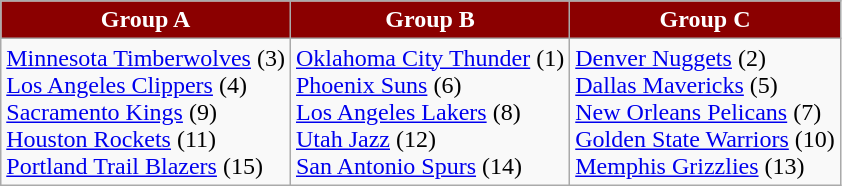<table class="wikitable">
<tr>
<th style="background:darkred; color:white;" scope="col">Group A</th>
<th style="background:darkred; color:white;" scope="col">Group B</th>
<th style="background:darkred; color:white;" scope="col">Group C</th>
</tr>
<tr>
<td><a href='#'>Minnesota Timberwolves</a> (3)<br><a href='#'>Los Angeles Clippers</a> (4)<br><a href='#'>Sacramento Kings</a> (9)<br><a href='#'>Houston Rockets</a> (11)<br><a href='#'>Portland Trail Blazers</a> (15)</td>
<td><a href='#'>Oklahoma City Thunder</a> (1)<br><a href='#'>Phoenix Suns</a> (6)<br><a href='#'>Los Angeles Lakers</a> (8)<br><a href='#'>Utah Jazz</a> (12)<br><a href='#'>San Antonio Spurs</a> (14)</td>
<td><a href='#'>Denver Nuggets</a> (2)<br><a href='#'>Dallas Mavericks</a> (5)<br><a href='#'>New Orleans Pelicans</a> (7)<br><a href='#'>Golden State Warriors</a> (10)<br><a href='#'>Memphis Grizzlies</a> (13)</td>
</tr>
</table>
